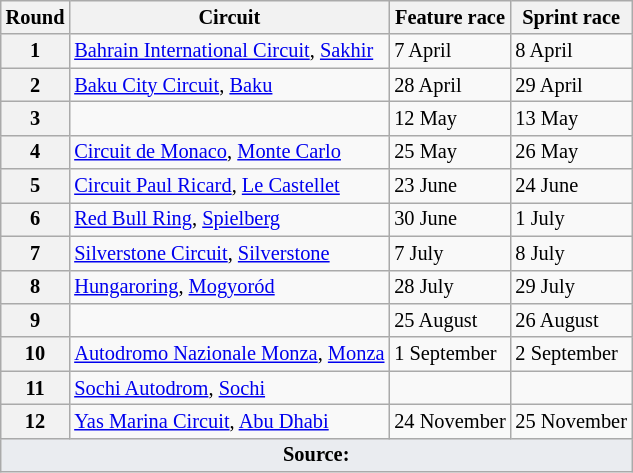<table class=wikitable style="font-size:85%;">
<tr>
<th>Round</th>
<th>Circuit</th>
<th>Feature race</th>
<th>Sprint race</th>
</tr>
<tr>
<th>1</th>
<td> <a href='#'>Bahrain International Circuit</a>, <a href='#'>Sakhir</a></td>
<td>7 April</td>
<td>8 April</td>
</tr>
<tr>
<th>2</th>
<td> <a href='#'>Baku City Circuit</a>, <a href='#'>Baku</a></td>
<td>28 April</td>
<td>29 April</td>
</tr>
<tr>
<th>3</th>
<td></td>
<td>12 May</td>
<td>13 May</td>
</tr>
<tr>
<th>4</th>
<td> <a href='#'>Circuit de Monaco</a>, <a href='#'>Monte Carlo</a></td>
<td>25 May</td>
<td>26 May</td>
</tr>
<tr>
<th>5</th>
<td> <a href='#'>Circuit Paul Ricard</a>, <a href='#'>Le Castellet</a></td>
<td>23 June</td>
<td>24 June</td>
</tr>
<tr>
<th>6</th>
<td> <a href='#'>Red Bull Ring</a>, <a href='#'>Spielberg</a></td>
<td>30 June</td>
<td>1 July</td>
</tr>
<tr>
<th>7</th>
<td> <a href='#'>Silverstone Circuit</a>, <a href='#'>Silverstone</a></td>
<td>7 July</td>
<td>8 July</td>
</tr>
<tr>
<th>8</th>
<td> <a href='#'>Hungaroring</a>, <a href='#'>Mogyoród</a></td>
<td>28 July</td>
<td>29 July</td>
</tr>
<tr>
<th>9</th>
<td></td>
<td>25 August</td>
<td>26 August</td>
</tr>
<tr>
<th>10</th>
<td> <a href='#'>Autodromo Nazionale Monza</a>, <a href='#'>Monza</a></td>
<td>1 September</td>
<td>2 September</td>
</tr>
<tr>
<th>11</th>
<td> <a href='#'>Sochi Autodrom</a>, <a href='#'>Sochi</a></td>
<td></td>
<td></td>
</tr>
<tr>
<th>12</th>
<td> <a href='#'>Yas Marina Circuit</a>, <a href='#'>Abu Dhabi</a></td>
<td>24 November</td>
<td>25 November</td>
</tr>
<tr>
<td style="background-color:#EAECF0; text-align:center" colspan="4"><strong>Source:</strong></td>
</tr>
</table>
